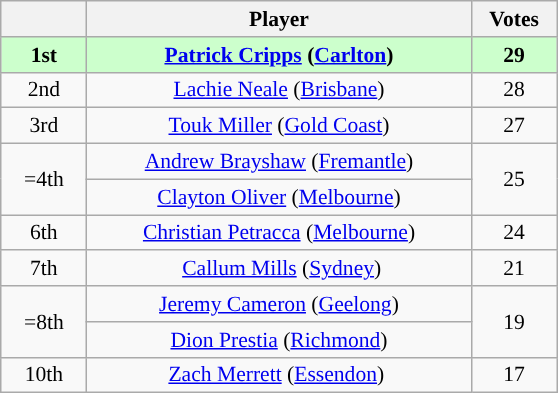<table class="wikitable" style="text-align: center; font-size: 90%; margin: 1em auto;">
<tr>
<th style="width:50px;"></th>
<th style="width:250px;">Player</th>
<th style="width:50px;">Votes</th>
</tr>
<tr style="background:#cfc;">
<td><strong>1st</strong></td>
<td><strong><a href='#'>Patrick Cripps</a> (<a href='#'>Carlton</a>)</strong></td>
<td><strong>29</strong></td>
</tr>
<tr>
<td>2nd</td>
<td><a href='#'>Lachie Neale</a> (<a href='#'>Brisbane</a>)</td>
<td>28</td>
</tr>
<tr>
<td>3rd</td>
<td><a href='#'>Touk Miller</a> (<a href='#'>Gold Coast</a>)</td>
<td>27</td>
</tr>
<tr>
<td rowspan="2">=4th</td>
<td><a href='#'>Andrew Brayshaw</a> (<a href='#'>Fremantle</a>)</td>
<td rowspan="2">25</td>
</tr>
<tr>
<td><a href='#'>Clayton Oliver</a> (<a href='#'>Melbourne</a>)</td>
</tr>
<tr>
<td>6th</td>
<td><a href='#'>Christian Petracca</a> (<a href='#'>Melbourne</a>)</td>
<td>24</td>
</tr>
<tr>
<td>7th</td>
<td> <a href='#'>Callum Mills</a> (<a href='#'>Sydney</a>)</td>
<td>21</td>
</tr>
<tr>
<td rowspan="2">=8th</td>
<td><a href='#'>Jeremy Cameron</a> (<a href='#'>Geelong</a>)</td>
<td rowspan="2">19</td>
</tr>
<tr>
<td><a href='#'>Dion Prestia</a> (<a href='#'>Richmond</a>)</td>
</tr>
<tr>
<td>10th</td>
<td><a href='#'>Zach Merrett</a> (<a href='#'>Essendon</a>) </td>
<td>17</td>
</tr>
</table>
